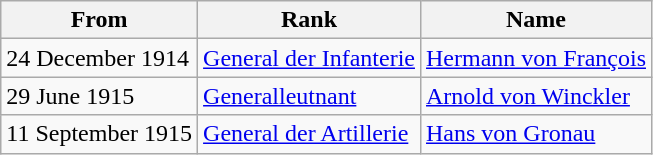<table class="wikitable">
<tr>
<th>From</th>
<th>Rank</th>
<th>Name</th>
</tr>
<tr>
<td>24 December 1914</td>
<td><a href='#'>General der Infanterie</a></td>
<td><a href='#'>Hermann von François</a></td>
</tr>
<tr>
<td>29 June 1915</td>
<td><a href='#'>Generalleutnant</a></td>
<td><a href='#'>Arnold von Winckler</a></td>
</tr>
<tr>
<td>11 September 1915</td>
<td><a href='#'>General der Artillerie</a></td>
<td><a href='#'>Hans von Gronau</a></td>
</tr>
</table>
